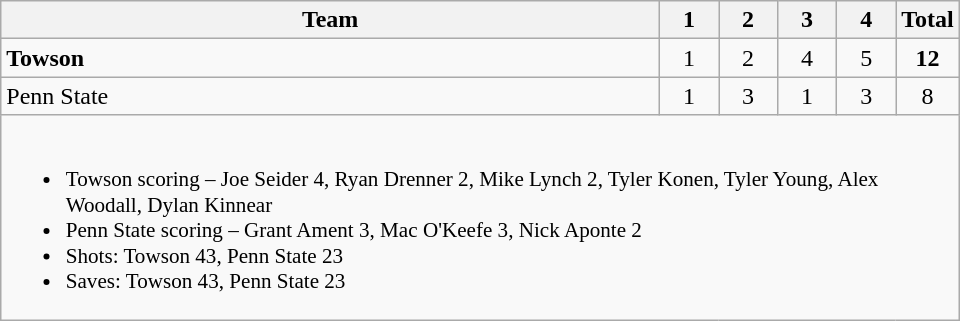<table class="wikitable" style="text-align:center; max-width:40em">
<tr>
<th>Team</th>
<th style="width:2em">1</th>
<th style="width:2em">2</th>
<th style="width:2em">3</th>
<th style="width:2em">4</th>
<th style="width:2em">Total</th>
</tr>
<tr>
<td style="text-align:left"><strong>Towson</strong></td>
<td>1</td>
<td>2</td>
<td>4</td>
<td>5</td>
<td><strong>12</strong></td>
</tr>
<tr>
<td style="text-align:left">Penn State</td>
<td>1</td>
<td>3</td>
<td>1</td>
<td>3</td>
<td>8</td>
</tr>
<tr>
<td colspan=6 style="text-align:left; font-size:88%;"><br><ul><li>Towson scoring – Joe Seider 4, Ryan Drenner 2, Mike Lynch 2, Tyler Konen, Tyler Young, Alex Woodall, Dylan Kinnear</li><li>Penn State scoring – Grant Ament 3, Mac O'Keefe 3, Nick Aponte 2</li><li>Shots: Towson 43, Penn State 23</li><li>Saves: Towson 43, Penn State 23</li></ul></td>
</tr>
</table>
